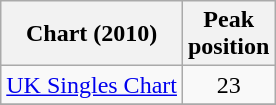<table class="wikitable sortable">
<tr>
<th>Chart (2010)</th>
<th align="center">Peak<br>position</th>
</tr>
<tr>
<td><a href='#'>UK Singles Chart</a></td>
<td align="center">23</td>
</tr>
<tr>
</tr>
</table>
